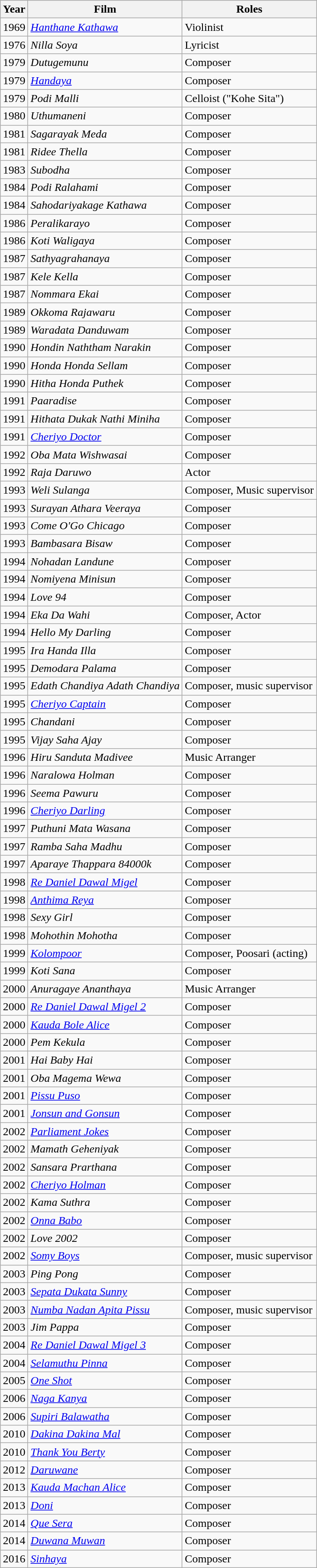<table class="wikitable">
<tr>
<th>Year</th>
<th>Film</th>
<th>Roles</th>
</tr>
<tr>
<td>1969</td>
<td><em><a href='#'>Hanthane Kathawa</a></em></td>
<td>Violinist</td>
</tr>
<tr>
<td>1976</td>
<td><em>Nilla Soya</em></td>
<td>Lyricist</td>
</tr>
<tr>
<td>1979</td>
<td><em>Dutugemunu</em></td>
<td>Composer</td>
</tr>
<tr>
<td>1979</td>
<td><em><a href='#'>Handaya</a></em></td>
<td>Composer</td>
</tr>
<tr>
<td>1979</td>
<td><em>Podi Malli</em></td>
<td>Celloist ("Kohe Sita")</td>
</tr>
<tr>
<td>1980</td>
<td><em>Uthumaneni</em></td>
<td>Composer</td>
</tr>
<tr>
<td>1981</td>
<td><em>Sagarayak Meda</em></td>
<td>Composer</td>
</tr>
<tr>
<td>1981</td>
<td><em>Ridee Thella</em></td>
<td>Composer</td>
</tr>
<tr>
<td>1983</td>
<td><em>Subodha</em></td>
<td>Composer</td>
</tr>
<tr>
<td>1984</td>
<td><em>Podi Ralahami</em></td>
<td>Composer</td>
</tr>
<tr>
<td>1984</td>
<td><em>Sahodariyakage Kathawa</em></td>
<td>Composer</td>
</tr>
<tr>
<td>1986</td>
<td><em>Peralikarayo</em></td>
<td>Composer</td>
</tr>
<tr>
<td>1986</td>
<td><em>Koti Waligaya</em></td>
<td>Composer</td>
</tr>
<tr>
<td>1987</td>
<td><em>Sathyagrahanaya</em></td>
<td>Composer  </td>
</tr>
<tr>
<td>1987</td>
<td><em>Kele Kella</em></td>
<td>Composer</td>
</tr>
<tr>
<td>1987</td>
<td><em>Nommara Ekai</em></td>
<td>Composer</td>
</tr>
<tr>
<td>1989</td>
<td><em>Okkoma Rajawaru</em></td>
<td>Composer</td>
</tr>
<tr>
<td>1989</td>
<td><em>Waradata Danduwam</em></td>
<td>Composer</td>
</tr>
<tr>
<td>1990</td>
<td><em>Hondin Naththam Narakin</em></td>
<td>Composer</td>
</tr>
<tr>
<td>1990</td>
<td><em>Honda Honda Sellam</em></td>
<td>Composer</td>
</tr>
<tr>
<td>1990</td>
<td><em>Hitha Honda Puthek</em></td>
<td>Composer</td>
</tr>
<tr>
<td>1991</td>
<td><em>Paaradise</em></td>
<td>Composer</td>
</tr>
<tr>
<td>1991</td>
<td><em>Hithata Dukak Nathi Miniha</em></td>
<td>Composer</td>
</tr>
<tr>
<td>1991</td>
<td><em><a href='#'>Cheriyo Doctor</a></em></td>
<td>Composer</td>
</tr>
<tr>
<td>1992</td>
<td><em>Oba Mata Wishwasai</em></td>
<td>Composer</td>
</tr>
<tr>
<td>1992</td>
<td><em>Raja Daruwo</em></td>
<td>Actor</td>
</tr>
<tr>
<td>1993</td>
<td><em>Weli Sulanga</em></td>
<td>Composer, Music supervisor</td>
</tr>
<tr>
<td>1993</td>
<td><em>Surayan Athara Veeraya</em></td>
<td>Composer</td>
</tr>
<tr>
<td>1993</td>
<td><em>Come O'Go Chicago</em></td>
<td>Composer</td>
</tr>
<tr>
<td>1993</td>
<td><em>Bambasara Bisaw</em></td>
<td>Composer</td>
</tr>
<tr>
<td>1994</td>
<td><em>Nohadan Landune</em></td>
<td>Composer</td>
</tr>
<tr>
<td>1994</td>
<td><em>Nomiyena Minisun</em></td>
<td>Composer</td>
</tr>
<tr>
<td>1994</td>
<td><em>Love 94</em></td>
<td>Composer</td>
</tr>
<tr>
<td>1994</td>
<td><em>Eka Da Wahi</em></td>
<td>Composer, Actor</td>
</tr>
<tr>
<td>1994</td>
<td><em>Hello My Darling</em></td>
<td>Composer</td>
</tr>
<tr>
<td>1995</td>
<td><em>Ira Handa Illa</em></td>
<td>Composer</td>
</tr>
<tr>
<td>1995</td>
<td><em>Demodara Palama</em></td>
<td>Composer</td>
</tr>
<tr>
<td>1995</td>
<td><em>Edath Chandiya Adath Chandiya</em></td>
<td>Composer, music supervisor</td>
</tr>
<tr>
<td>1995</td>
<td><em><a href='#'>Cheriyo Captain</a></em></td>
<td>Composer</td>
</tr>
<tr>
<td>1995</td>
<td><em>Chandani</em></td>
<td>Composer</td>
</tr>
<tr>
<td>1995</td>
<td><em>Vijay Saha Ajay</em></td>
<td>Composer</td>
</tr>
<tr>
<td>1996</td>
<td><em>Hiru Sanduta Madivee</em></td>
<td>Music Arranger</td>
</tr>
<tr>
<td>1996</td>
<td><em>Naralowa Holman</em></td>
<td>Composer</td>
</tr>
<tr>
<td>1996</td>
<td><em>Seema Pawuru</em></td>
<td>Composer</td>
</tr>
<tr>
<td>1996</td>
<td><em><a href='#'>Cheriyo Darling</a></em></td>
<td>Composer</td>
</tr>
<tr>
<td>1997</td>
<td><em>Puthuni Mata Wasana</em></td>
<td>Composer</td>
</tr>
<tr>
<td>1997</td>
<td><em>Ramba Saha Madhu</em></td>
<td>Composer</td>
</tr>
<tr>
<td>1997</td>
<td><em>Aparaye Thappara 84000k</em></td>
<td>Composer</td>
</tr>
<tr>
<td>1998</td>
<td><em><a href='#'>Re Daniel Dawal Migel</a></em></td>
<td>Composer</td>
</tr>
<tr>
<td>1998</td>
<td><em><a href='#'>Anthima Reya</a></em></td>
<td>Composer</td>
</tr>
<tr>
<td>1998</td>
<td><em>Sexy Girl</em></td>
<td>Composer</td>
</tr>
<tr>
<td>1998</td>
<td><em>Mohothin Mohotha</em></td>
<td>Composer</td>
</tr>
<tr>
<td>1999</td>
<td><em><a href='#'>Kolompoor</a></em></td>
<td>Composer, Poosari (acting)</td>
</tr>
<tr>
<td>1999</td>
<td><em>Koti Sana</em></td>
<td>Composer</td>
</tr>
<tr>
<td>2000</td>
<td><em>Anuragaye Ananthaya</em></td>
<td>Music Arranger</td>
</tr>
<tr>
<td>2000</td>
<td><em><a href='#'>Re Daniel Dawal Migel 2</a></em></td>
<td>Composer</td>
</tr>
<tr>
<td>2000</td>
<td><em><a href='#'>Kauda Bole Alice</a></em></td>
<td>Composer</td>
</tr>
<tr>
<td>2000</td>
<td><em>Pem Kekula</em></td>
<td>Composer</td>
</tr>
<tr>
<td>2001</td>
<td><em>Hai Baby Hai</em></td>
<td>Composer</td>
</tr>
<tr>
<td>2001</td>
<td><em>Oba Magema Wewa</em></td>
<td>Composer</td>
</tr>
<tr>
<td>2001</td>
<td><em><a href='#'>Pissu Puso</a></em></td>
<td>Composer</td>
</tr>
<tr>
<td>2001</td>
<td><em><a href='#'>Jonsun and Gonsun</a></em></td>
<td>Composer</td>
</tr>
<tr>
<td>2002</td>
<td><em><a href='#'>Parliament Jokes</a></em></td>
<td>Composer</td>
</tr>
<tr>
<td>2002</td>
<td><em>Mamath Geheniyak</em></td>
<td>Composer</td>
</tr>
<tr>
<td>2002</td>
<td><em>Sansara Prarthana</em></td>
<td>Composer</td>
</tr>
<tr>
<td>2002</td>
<td><em><a href='#'>Cheriyo Holman</a></em></td>
<td>Composer</td>
</tr>
<tr>
<td>2002</td>
<td><em>Kama Suthra</em></td>
<td>Composer</td>
</tr>
<tr>
<td>2002</td>
<td><em><a href='#'>Onna Babo</a></em></td>
<td>Composer</td>
</tr>
<tr>
<td>2002</td>
<td><em>Love 2002</em></td>
<td>Composer</td>
</tr>
<tr>
<td>2002</td>
<td><em><a href='#'>Somy Boys</a></em></td>
<td>Composer, music supervisor</td>
</tr>
<tr>
<td>2003</td>
<td><em>Ping Pong</em></td>
<td>Composer</td>
</tr>
<tr>
<td>2003</td>
<td><em><a href='#'>Sepata Dukata Sunny</a></em></td>
<td>Composer</td>
</tr>
<tr>
<td>2003</td>
<td><em><a href='#'>Numba Nadan Apita Pissu</a></em></td>
<td>Composer, music supervisor</td>
</tr>
<tr>
<td>2003</td>
<td><em>Jim Pappa</em></td>
<td>Composer</td>
</tr>
<tr>
<td>2004</td>
<td><em><a href='#'>Re Daniel Dawal Migel 3</a></em></td>
<td>Composer</td>
</tr>
<tr>
<td>2004</td>
<td><em><a href='#'>Selamuthu Pinna</a></em></td>
<td>Composer</td>
</tr>
<tr>
<td>2005</td>
<td><em><a href='#'>One Shot</a></em></td>
<td>Composer</td>
</tr>
<tr>
<td>2006</td>
<td><em><a href='#'>Naga Kanya</a></em></td>
<td>Composer</td>
</tr>
<tr>
<td>2006</td>
<td><em><a href='#'>Supiri Balawatha</a></em></td>
<td>Composer</td>
</tr>
<tr>
<td>2010</td>
<td><em><a href='#'>Dakina Dakina Mal</a></em></td>
<td>Composer</td>
</tr>
<tr>
<td>2010</td>
<td><em><a href='#'>Thank You Berty</a></em></td>
<td>Composer</td>
</tr>
<tr>
<td>2012</td>
<td><em><a href='#'>Daruwane</a></em></td>
<td>Composer</td>
</tr>
<tr>
<td>2013</td>
<td><em><a href='#'>Kauda Machan Alice</a></em></td>
<td>Composer</td>
</tr>
<tr>
<td>2013</td>
<td><em><a href='#'>Doni</a></em></td>
<td>Composer</td>
</tr>
<tr>
<td>2014</td>
<td><em><a href='#'>Que Sera</a></em></td>
<td>Composer</td>
</tr>
<tr>
<td>2014</td>
<td><em><a href='#'>Duwana Muwan</a></em></td>
<td>Composer</td>
</tr>
<tr>
<td>2016</td>
<td><em><a href='#'>Sinhaya</a></em></td>
<td>Composer</td>
</tr>
</table>
